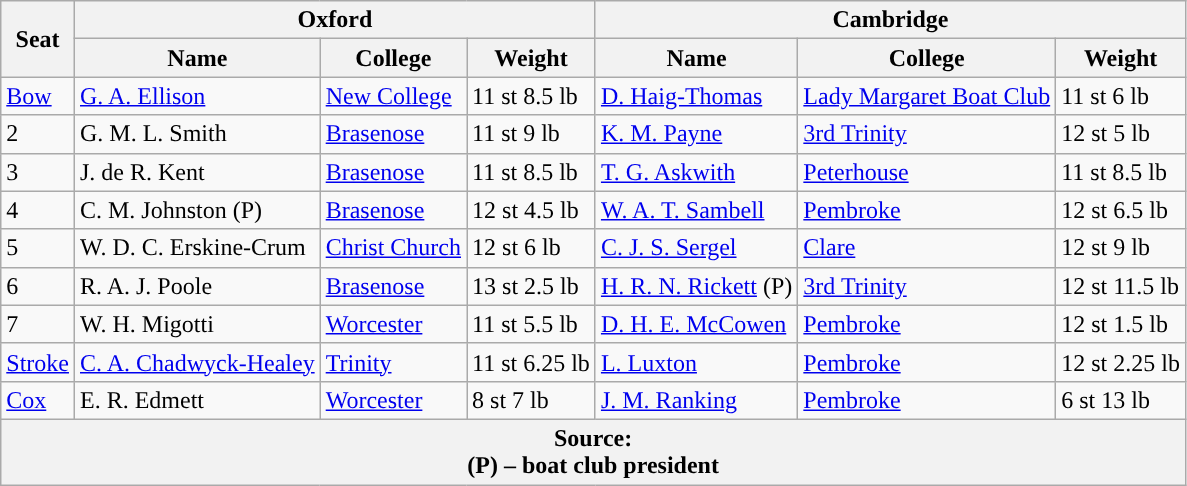<table class="wikitable">
<tr>
<th rowspan="2" scope="col">Seat</th>
<th colspan="3" scope="col">Oxford <br> </th>
<th colspan="3" scope="col">Cambridge <br> </th>
</tr>
<tr>
<th>Name</th>
<th>College</th>
<th>Weight</th>
<th>Name</th>
<th>College</th>
<th>Weight</th>
</tr>
<tr>
<td><a href='#'>Bow</a></td>
<td><a href='#'>G. A. Ellison</a></td>
<td><a href='#'>New College</a></td>
<td>11 st 8.5 lb</td>
<td><a href='#'>D. Haig-Thomas</a></td>
<td><a href='#'>Lady Margaret Boat Club</a></td>
<td>11 st 6 lb</td>
</tr>
<tr>
<td>2</td>
<td>G. M. L. Smith</td>
<td><a href='#'>Brasenose</a></td>
<td>11 st 9 lb</td>
<td><a href='#'>K. M. Payne</a></td>
<td><a href='#'>3rd Trinity</a></td>
<td>12 st 5 lb</td>
</tr>
<tr>
<td>3</td>
<td>J. de R. Kent</td>
<td><a href='#'>Brasenose</a></td>
<td>11 st 8.5 lb</td>
<td><a href='#'>T. G. Askwith</a></td>
<td><a href='#'>Peterhouse</a></td>
<td>11 st 8.5 lb</td>
</tr>
<tr>
<td>4</td>
<td>C. M. Johnston (P)</td>
<td><a href='#'>Brasenose</a></td>
<td>12 st 4.5 lb</td>
<td><a href='#'>W. A. T. Sambell</a></td>
<td><a href='#'>Pembroke</a></td>
<td>12 st 6.5 lb</td>
</tr>
<tr>
<td>5</td>
<td>W. D. C. Erskine-Crum</td>
<td><a href='#'>Christ Church</a></td>
<td>12 st 6 lb</td>
<td><a href='#'>C. J. S. Sergel</a></td>
<td><a href='#'>Clare</a></td>
<td>12 st 9 lb</td>
</tr>
<tr>
<td>6</td>
<td>R. A. J. Poole</td>
<td><a href='#'>Brasenose</a></td>
<td>13 st 2.5 lb</td>
<td><a href='#'>H. R. N. Rickett</a> (P)</td>
<td><a href='#'>3rd Trinity</a></td>
<td>12 st 11.5 lb</td>
</tr>
<tr>
<td>7</td>
<td>W. H. Migotti</td>
<td><a href='#'>Worcester</a></td>
<td>11 st 5.5 lb</td>
<td><a href='#'>D. H. E. McCowen</a></td>
<td><a href='#'>Pembroke</a></td>
<td>12 st 1.5 lb</td>
</tr>
<tr>
<td><a href='#'>Stroke</a></td>
<td><a href='#'>C. A. Chadwyck-Healey</a></td>
<td><a href='#'>Trinity</a></td>
<td>11 st 6.25 lb</td>
<td><a href='#'>L. Luxton</a></td>
<td><a href='#'>Pembroke</a></td>
<td>12 st 2.25 lb</td>
</tr>
<tr>
<td><a href='#'>Cox</a></td>
<td>E. R. Edmett</td>
<td><a href='#'>Worcester</a></td>
<td>8 st 7 lb</td>
<td><a href='#'>J. M. Ranking</a></td>
<td><a href='#'>Pembroke</a></td>
<td>6 st 13 lb</td>
</tr>
<tr>
<th colspan="7">Source:<br>(P) – boat club president</th>
</tr>
</table>
